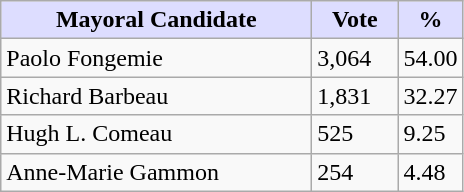<table class="wikitable">
<tr>
<th style="background:#ddf; width:200px;">Mayoral Candidate</th>
<th style="background:#ddf; width:50px;">Vote</th>
<th style="background:#ddf; width:30px;">%</th>
</tr>
<tr>
<td>Paolo Fongemie</td>
<td>3,064</td>
<td>54.00</td>
</tr>
<tr>
<td>Richard Barbeau</td>
<td>1,831</td>
<td>32.27</td>
</tr>
<tr>
<td>Hugh L. Comeau</td>
<td>525</td>
<td>9.25</td>
</tr>
<tr>
<td>Anne-Marie Gammon</td>
<td>254</td>
<td>4.48</td>
</tr>
</table>
